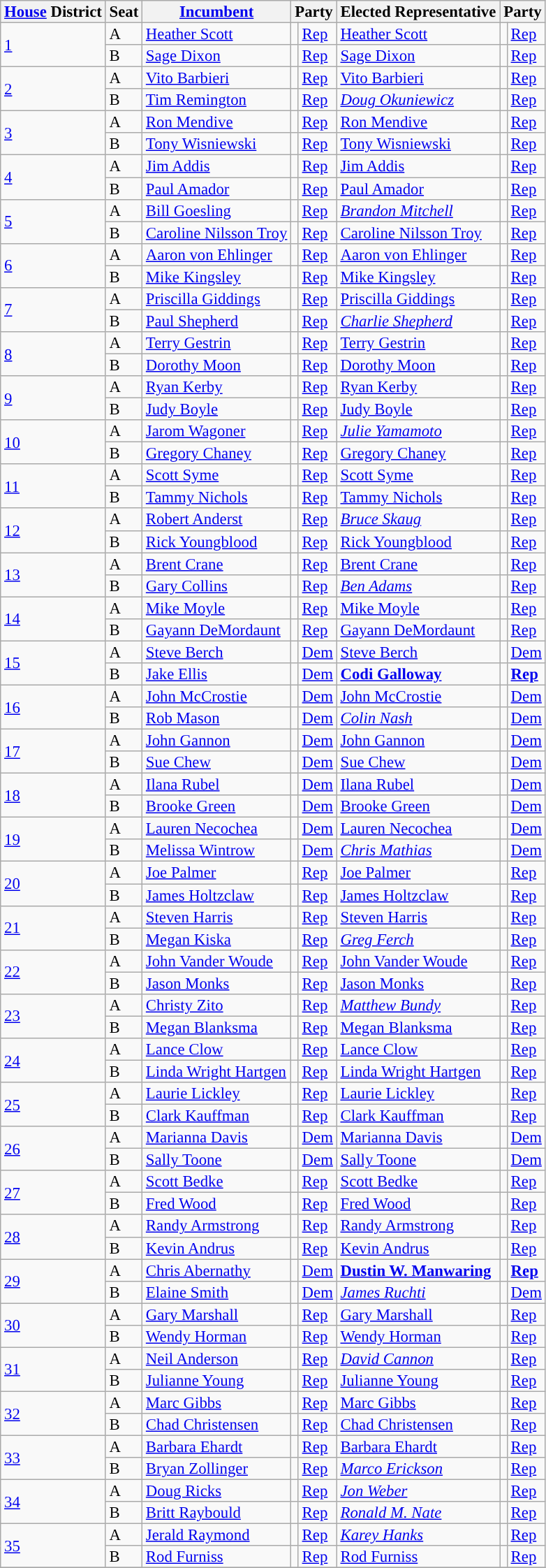<table class="sortable wikitable" style="font-size:95%;line-height:14px;">
<tr>
<th colspan="1" class="sortable"><a href='#'>House</a> District</th>
<th colspan="1" class="sortable">Seat</th>
<th class="unsortable"><a href='#'>Incumbent</a></th>
<th colspan="2">Party</th>
<th class="unsortable">Elected Representative</th>
<th colspan="2">Party</th>
</tr>
<tr>
<td rowspan="2"><a href='#'>1</a></td>
<td>A</td>
<td><a href='#'>Heather Scott</a></td>
<td style="background:"></td>
<td><a href='#'>Rep</a></td>
<td><a href='#'>Heather Scott</a></td>
<td style="background:"></td>
<td><a href='#'>Rep</a></td>
</tr>
<tr>
<td>B</td>
<td><a href='#'>Sage Dixon</a></td>
<td style="background:"></td>
<td><a href='#'>Rep</a></td>
<td><a href='#'>Sage Dixon</a></td>
<td style="background:"></td>
<td><a href='#'>Rep</a></td>
</tr>
<tr>
<td rowspan="2"><a href='#'>2</a></td>
<td>A</td>
<td><a href='#'>Vito Barbieri</a></td>
<td style="background:"></td>
<td><a href='#'>Rep</a></td>
<td><a href='#'>Vito Barbieri</a></td>
<td style="background:"></td>
<td><a href='#'>Rep</a></td>
</tr>
<tr>
<td>B</td>
<td><a href='#'>Tim Remington</a></td>
<td style="background:"></td>
<td><a href='#'>Rep</a></td>
<td><em><a href='#'>Doug Okuniewicz</a></em></td>
<td style="background:"></td>
<td><a href='#'>Rep</a></td>
</tr>
<tr>
<td rowspan="2"><a href='#'>3</a></td>
<td>A</td>
<td><a href='#'>Ron Mendive</a></td>
<td style="background:"></td>
<td><a href='#'>Rep</a></td>
<td><a href='#'>Ron Mendive</a></td>
<td style="background:"></td>
<td><a href='#'>Rep</a></td>
</tr>
<tr>
<td>B</td>
<td><a href='#'>Tony Wisniewski</a></td>
<td style="background:"></td>
<td><a href='#'>Rep</a></td>
<td><a href='#'>Tony Wisniewski</a></td>
<td style="background:"></td>
<td><a href='#'>Rep</a></td>
</tr>
<tr>
<td rowspan="2"><a href='#'>4</a></td>
<td>A</td>
<td><a href='#'>Jim Addis</a></td>
<td style="background:"></td>
<td><a href='#'>Rep</a></td>
<td><a href='#'>Jim Addis</a></td>
<td style="background:"></td>
<td><a href='#'>Rep</a></td>
</tr>
<tr>
<td>B</td>
<td><a href='#'>Paul Amador</a></td>
<td style="background:"></td>
<td><a href='#'>Rep</a></td>
<td><a href='#'>Paul Amador</a></td>
<td style="background:"></td>
<td><a href='#'>Rep</a></td>
</tr>
<tr>
<td rowspan="2"><a href='#'>5</a></td>
<td>A</td>
<td><a href='#'>Bill Goesling</a></td>
<td style="background:"></td>
<td><a href='#'>Rep</a></td>
<td><em><a href='#'>Brandon Mitchell</a></em></td>
<td style="background:"></td>
<td><a href='#'>Rep</a></td>
</tr>
<tr>
<td>B</td>
<td><a href='#'>Caroline Nilsson Troy</a></td>
<td style="background:"></td>
<td><a href='#'>Rep</a></td>
<td><a href='#'>Caroline Nilsson Troy</a></td>
<td style="background:"></td>
<td><a href='#'>Rep</a></td>
</tr>
<tr>
<td rowspan="2"><a href='#'>6</a></td>
<td>A</td>
<td><a href='#'>Aaron von Ehlinger</a></td>
<td style="background:"></td>
<td><a href='#'>Rep</a></td>
<td><a href='#'>Aaron von Ehlinger</a></td>
<td style="background:"></td>
<td><a href='#'>Rep</a></td>
</tr>
<tr>
<td>B</td>
<td><a href='#'>Mike Kingsley</a></td>
<td style="background:"></td>
<td><a href='#'>Rep</a></td>
<td><a href='#'>Mike Kingsley</a></td>
<td style="background:"></td>
<td><a href='#'>Rep</a></td>
</tr>
<tr>
<td rowspan="2"><a href='#'>7</a></td>
<td>A</td>
<td><a href='#'>Priscilla Giddings</a></td>
<td style="background:"></td>
<td><a href='#'>Rep</a></td>
<td><a href='#'>Priscilla Giddings</a></td>
<td style="background:"></td>
<td><a href='#'>Rep</a></td>
</tr>
<tr>
<td>B</td>
<td><a href='#'>Paul Shepherd</a></td>
<td style="background:"></td>
<td><a href='#'>Rep</a></td>
<td><em><a href='#'>Charlie Shepherd</a></em></td>
<td style="background:"></td>
<td><a href='#'>Rep</a></td>
</tr>
<tr>
<td rowspan="2"><a href='#'>8</a></td>
<td>A</td>
<td><a href='#'>Terry Gestrin</a></td>
<td style="background:"></td>
<td><a href='#'>Rep</a></td>
<td><a href='#'>Terry Gestrin</a></td>
<td style="background:"></td>
<td><a href='#'>Rep</a></td>
</tr>
<tr>
<td>B</td>
<td><a href='#'>Dorothy Moon</a></td>
<td style="background:"></td>
<td><a href='#'>Rep</a></td>
<td><a href='#'>Dorothy Moon</a></td>
<td style="background:"></td>
<td><a href='#'>Rep</a></td>
</tr>
<tr>
<td rowspan="2"><a href='#'>9</a></td>
<td>A</td>
<td><a href='#'>Ryan Kerby</a></td>
<td style="background:"></td>
<td><a href='#'>Rep</a></td>
<td><a href='#'>Ryan Kerby</a></td>
<td style="background:"></td>
<td><a href='#'>Rep</a></td>
</tr>
<tr>
<td>B</td>
<td><a href='#'>Judy Boyle</a></td>
<td style="background:"></td>
<td><a href='#'>Rep</a></td>
<td><a href='#'>Judy Boyle</a></td>
<td style="background:"></td>
<td><a href='#'>Rep</a></td>
</tr>
<tr>
<td rowspan="2"><a href='#'>10</a></td>
<td>A</td>
<td><a href='#'>Jarom Wagoner</a></td>
<td style="background:"></td>
<td><a href='#'>Rep</a></td>
<td><em><a href='#'>Julie Yamamoto</a></em></td>
<td style="background:"></td>
<td><a href='#'>Rep</a></td>
</tr>
<tr>
<td>B</td>
<td><a href='#'>Gregory Chaney</a></td>
<td style="background:"></td>
<td><a href='#'>Rep</a></td>
<td><a href='#'>Gregory Chaney</a></td>
<td style="background:"></td>
<td><a href='#'>Rep</a></td>
</tr>
<tr>
<td rowspan="2"><a href='#'>11</a></td>
<td>A</td>
<td><a href='#'>Scott Syme</a></td>
<td style="background:"></td>
<td><a href='#'>Rep</a></td>
<td><a href='#'>Scott Syme</a></td>
<td style="background:"></td>
<td><a href='#'>Rep</a></td>
</tr>
<tr>
<td>B</td>
<td><a href='#'>Tammy Nichols</a></td>
<td style="background:"></td>
<td><a href='#'>Rep</a></td>
<td><a href='#'>Tammy Nichols</a></td>
<td style="background:"></td>
<td><a href='#'>Rep</a></td>
</tr>
<tr>
<td rowspan="2"><a href='#'>12</a></td>
<td>A</td>
<td><a href='#'>Robert Anderst</a></td>
<td style="background:"></td>
<td><a href='#'>Rep</a></td>
<td><em><a href='#'>Bruce Skaug</a></em></td>
<td style="background:"></td>
<td><a href='#'>Rep</a></td>
</tr>
<tr>
<td>B</td>
<td><a href='#'>Rick Youngblood</a></td>
<td style="background:"></td>
<td><a href='#'>Rep</a></td>
<td><a href='#'>Rick Youngblood</a></td>
<td style="background:"></td>
<td><a href='#'>Rep</a></td>
</tr>
<tr>
<td rowspan="2"><a href='#'>13</a></td>
<td>A</td>
<td><a href='#'>Brent Crane</a></td>
<td style="background:"></td>
<td><a href='#'>Rep</a></td>
<td><a href='#'>Brent Crane</a></td>
<td style="background:"></td>
<td><a href='#'>Rep</a></td>
</tr>
<tr>
<td>B</td>
<td><a href='#'>Gary Collins</a></td>
<td style="background:"></td>
<td><a href='#'>Rep</a></td>
<td><em><a href='#'>Ben Adams</a></em></td>
<td style="background:"></td>
<td><a href='#'>Rep</a></td>
</tr>
<tr>
<td rowspan="2"><a href='#'>14</a></td>
<td>A</td>
<td><a href='#'>Mike Moyle</a></td>
<td style="background:"></td>
<td><a href='#'>Rep</a></td>
<td><a href='#'>Mike Moyle</a></td>
<td style="background:"></td>
<td><a href='#'>Rep</a></td>
</tr>
<tr>
<td>B</td>
<td><a href='#'>Gayann DeMordaunt</a></td>
<td style="background:"></td>
<td><a href='#'>Rep</a></td>
<td><a href='#'>Gayann DeMordaunt</a></td>
<td style="background:"></td>
<td><a href='#'>Rep</a></td>
</tr>
<tr>
<td rowspan="2"><a href='#'>15</a></td>
<td>A</td>
<td><a href='#'>Steve Berch</a></td>
<td style="background:"></td>
<td><a href='#'>Dem</a></td>
<td><a href='#'>Steve Berch</a></td>
<td style="background:"></td>
<td><a href='#'>Dem</a></td>
</tr>
<tr>
<td>B</td>
<td><a href='#'>Jake Ellis</a></td>
<td style="background:"></td>
<td><a href='#'>Dem</a></td>
<td><strong><a href='#'>Codi Galloway</a></strong></td>
<td style="background:"></td>
<td><strong><a href='#'>Rep</a></strong></td>
</tr>
<tr>
<td rowspan="2"><a href='#'>16</a></td>
<td>A</td>
<td><a href='#'>John McCrostie</a></td>
<td style="background:"></td>
<td><a href='#'>Dem</a></td>
<td><a href='#'>John McCrostie</a></td>
<td style="background:"></td>
<td><a href='#'>Dem</a></td>
</tr>
<tr>
<td>B</td>
<td><a href='#'>Rob Mason</a></td>
<td style="background:"></td>
<td><a href='#'>Dem</a></td>
<td><em><a href='#'>Colin Nash</a></em></td>
<td style="background:"></td>
<td><a href='#'>Dem</a></td>
</tr>
<tr>
<td rowspan="2"><a href='#'>17</a></td>
<td>A</td>
<td><a href='#'>John Gannon</a></td>
<td style="background:"></td>
<td><a href='#'>Dem</a></td>
<td><a href='#'>John Gannon</a></td>
<td style="background:"></td>
<td><a href='#'>Dem</a></td>
</tr>
<tr>
<td>B</td>
<td><a href='#'>Sue Chew</a></td>
<td style="background:"></td>
<td><a href='#'>Dem</a></td>
<td><a href='#'>Sue Chew</a></td>
<td style="background:"></td>
<td><a href='#'>Dem</a></td>
</tr>
<tr>
<td rowspan="2"><a href='#'>18</a></td>
<td>A</td>
<td><a href='#'>Ilana Rubel</a></td>
<td style="background:"></td>
<td><a href='#'>Dem</a></td>
<td><a href='#'>Ilana Rubel</a></td>
<td style="background:"></td>
<td><a href='#'>Dem</a></td>
</tr>
<tr>
<td>B</td>
<td><a href='#'>Brooke Green</a></td>
<td style="background:"></td>
<td><a href='#'>Dem</a></td>
<td><a href='#'>Brooke Green</a></td>
<td style="background:"></td>
<td><a href='#'>Dem</a></td>
</tr>
<tr>
<td rowspan="2"><a href='#'>19</a></td>
<td>A</td>
<td><a href='#'>Lauren Necochea</a></td>
<td style="background:"></td>
<td><a href='#'>Dem</a></td>
<td><a href='#'>Lauren Necochea</a></td>
<td style="background:"></td>
<td><a href='#'>Dem</a></td>
</tr>
<tr>
<td>B</td>
<td><a href='#'>Melissa Wintrow</a></td>
<td style="background:"></td>
<td><a href='#'>Dem</a></td>
<td><em><a href='#'>Chris Mathias</a></em></td>
<td style="background:"></td>
<td><a href='#'>Dem</a></td>
</tr>
<tr>
<td rowspan="2"><a href='#'>20</a></td>
<td>A</td>
<td><a href='#'>Joe Palmer</a></td>
<td style="background:"></td>
<td><a href='#'>Rep</a></td>
<td><a href='#'>Joe Palmer</a></td>
<td style="background:"></td>
<td><a href='#'>Rep</a></td>
</tr>
<tr>
<td>B</td>
<td><a href='#'>James Holtzclaw</a></td>
<td style="background:"></td>
<td><a href='#'>Rep</a></td>
<td><a href='#'>James Holtzclaw</a></td>
<td style="background:"></td>
<td><a href='#'>Rep</a></td>
</tr>
<tr>
<td rowspan="2"><a href='#'>21</a></td>
<td>A</td>
<td><a href='#'>Steven Harris</a></td>
<td style="background:"></td>
<td><a href='#'>Rep</a></td>
<td><a href='#'>Steven Harris</a></td>
<td style="background:"></td>
<td><a href='#'>Rep</a></td>
</tr>
<tr>
<td>B</td>
<td><a href='#'>Megan Kiska</a></td>
<td style="background:"></td>
<td><a href='#'>Rep</a></td>
<td><em><a href='#'>Greg Ferch</a></em></td>
<td style="background:"></td>
<td><a href='#'>Rep</a></td>
</tr>
<tr>
<td rowspan="2"><a href='#'>22</a></td>
<td>A</td>
<td><a href='#'>John Vander Woude</a></td>
<td style="background:"></td>
<td><a href='#'>Rep</a></td>
<td><a href='#'>John Vander Woude</a></td>
<td style="background:"></td>
<td><a href='#'>Rep</a></td>
</tr>
<tr>
<td>B</td>
<td><a href='#'>Jason Monks</a></td>
<td style="background:"></td>
<td><a href='#'>Rep</a></td>
<td><a href='#'>Jason Monks</a></td>
<td style="background:"></td>
<td><a href='#'>Rep</a></td>
</tr>
<tr>
<td rowspan="2"><a href='#'>23</a></td>
<td>A</td>
<td><a href='#'>Christy Zito</a></td>
<td style="background:"></td>
<td><a href='#'>Rep</a></td>
<td><em><a href='#'>Matthew Bundy</a></em></td>
<td style="background:"></td>
<td><a href='#'>Rep</a></td>
</tr>
<tr>
<td>B</td>
<td><a href='#'>Megan Blanksma</a></td>
<td style="background:"></td>
<td><a href='#'>Rep</a></td>
<td><a href='#'>Megan Blanksma</a></td>
<td style="background:"></td>
<td><a href='#'>Rep</a></td>
</tr>
<tr>
<td rowspan="2"><a href='#'>24</a></td>
<td>A</td>
<td><a href='#'>Lance Clow</a></td>
<td style="background:"></td>
<td><a href='#'>Rep</a></td>
<td><a href='#'>Lance Clow</a></td>
<td style="background:"></td>
<td><a href='#'>Rep</a></td>
</tr>
<tr>
<td>B</td>
<td><a href='#'>Linda Wright Hartgen</a></td>
<td style="background:"></td>
<td><a href='#'>Rep</a></td>
<td><a href='#'>Linda Wright Hartgen</a></td>
<td style="background:"></td>
<td><a href='#'>Rep</a></td>
</tr>
<tr>
<td rowspan="2"><a href='#'>25</a></td>
<td>A</td>
<td><a href='#'>Laurie Lickley</a></td>
<td style="background:"></td>
<td><a href='#'>Rep</a></td>
<td><a href='#'>Laurie Lickley</a></td>
<td style="background:"></td>
<td><a href='#'>Rep</a></td>
</tr>
<tr>
<td>B</td>
<td><a href='#'>Clark Kauffman</a></td>
<td style="background:"></td>
<td><a href='#'>Rep</a></td>
<td><a href='#'>Clark Kauffman</a></td>
<td style="background:"></td>
<td><a href='#'>Rep</a></td>
</tr>
<tr>
<td rowspan="2"><a href='#'>26</a></td>
<td>A</td>
<td><a href='#'>Marianna Davis</a></td>
<td style="background:"></td>
<td><a href='#'>Dem</a></td>
<td><a href='#'>Marianna Davis</a></td>
<td style="background:"></td>
<td><a href='#'>Dem</a></td>
</tr>
<tr>
<td>B</td>
<td><a href='#'>Sally Toone</a></td>
<td style="background:"></td>
<td><a href='#'>Dem</a></td>
<td><a href='#'>Sally Toone</a></td>
<td style="background:"></td>
<td><a href='#'>Dem</a></td>
</tr>
<tr>
<td rowspan="2"><a href='#'>27</a></td>
<td>A</td>
<td><a href='#'>Scott Bedke</a></td>
<td style="background:"></td>
<td><a href='#'>Rep</a></td>
<td><a href='#'>Scott Bedke</a></td>
<td style="background:"></td>
<td><a href='#'>Rep</a></td>
</tr>
<tr>
<td>B</td>
<td><a href='#'>Fred Wood</a></td>
<td style="background:"></td>
<td><a href='#'>Rep</a></td>
<td><a href='#'>Fred Wood</a></td>
<td style="background:"></td>
<td><a href='#'>Rep</a></td>
</tr>
<tr>
<td rowspan="2"><a href='#'>28</a></td>
<td>A</td>
<td><a href='#'>Randy Armstrong</a></td>
<td style="background:"></td>
<td><a href='#'>Rep</a></td>
<td><a href='#'>Randy Armstrong</a></td>
<td style="background:"></td>
<td><a href='#'>Rep</a></td>
</tr>
<tr>
<td>B</td>
<td><a href='#'>Kevin Andrus</a></td>
<td style="background:"></td>
<td><a href='#'>Rep</a></td>
<td><a href='#'>Kevin Andrus</a></td>
<td style="background:"></td>
<td><a href='#'>Rep</a></td>
</tr>
<tr>
<td rowspan="2"><a href='#'>29</a></td>
<td>A</td>
<td><a href='#'>Chris Abernathy</a></td>
<td style="background:"></td>
<td><a href='#'>Dem</a></td>
<td><strong><a href='#'>Dustin W. Manwaring</a></strong></td>
<td style="background:"></td>
<td><strong><a href='#'>Rep</a></strong></td>
</tr>
<tr>
<td>B</td>
<td><a href='#'>Elaine Smith</a></td>
<td style="background:"></td>
<td><a href='#'>Dem</a></td>
<td><em><a href='#'>James Ruchti</a></em></td>
<td style="background:"></td>
<td><a href='#'>Dem</a></td>
</tr>
<tr>
<td rowspan="2"><a href='#'>30</a></td>
<td>A</td>
<td><a href='#'>Gary Marshall</a></td>
<td style="background:"></td>
<td><a href='#'>Rep</a></td>
<td><a href='#'>Gary Marshall</a></td>
<td style="background:"></td>
<td><a href='#'>Rep</a></td>
</tr>
<tr>
<td>B</td>
<td><a href='#'>Wendy Horman</a></td>
<td style="background:"></td>
<td><a href='#'>Rep</a></td>
<td><a href='#'>Wendy Horman</a></td>
<td style="background:"></td>
<td><a href='#'>Rep</a></td>
</tr>
<tr>
<td rowspan="2"><a href='#'>31</a></td>
<td>A</td>
<td><a href='#'>Neil Anderson</a></td>
<td style="background:"></td>
<td><a href='#'>Rep</a></td>
<td><em><a href='#'>David Cannon</a></em></td>
<td style="background:"></td>
<td><a href='#'>Rep</a></td>
</tr>
<tr>
<td>B</td>
<td><a href='#'>Julianne Young</a></td>
<td style="background:"></td>
<td><a href='#'>Rep</a></td>
<td><a href='#'>Julianne Young</a></td>
<td style="background:"></td>
<td><a href='#'>Rep</a></td>
</tr>
<tr>
<td rowspan="2"><a href='#'>32</a></td>
<td>A</td>
<td><a href='#'>Marc Gibbs</a></td>
<td style="background:"></td>
<td><a href='#'>Rep</a></td>
<td><a href='#'>Marc Gibbs</a></td>
<td style="background:"></td>
<td><a href='#'>Rep</a></td>
</tr>
<tr>
<td>B</td>
<td><a href='#'>Chad Christensen</a></td>
<td style="background:"></td>
<td><a href='#'>Rep</a></td>
<td><a href='#'>Chad Christensen</a></td>
<td style="background:"></td>
<td><a href='#'>Rep</a></td>
</tr>
<tr>
<td rowspan="2"><a href='#'>33</a></td>
<td>A</td>
<td><a href='#'>Barbara Ehardt</a></td>
<td style="background:"></td>
<td><a href='#'>Rep</a></td>
<td><a href='#'>Barbara Ehardt</a></td>
<td style="background:"></td>
<td><a href='#'>Rep</a></td>
</tr>
<tr>
<td>B</td>
<td><a href='#'>Bryan Zollinger</a></td>
<td style="background:"></td>
<td><a href='#'>Rep</a></td>
<td><em><a href='#'>Marco Erickson</a></em></td>
<td style="background:"></td>
<td><a href='#'>Rep</a></td>
</tr>
<tr>
<td rowspan="2"><a href='#'>34</a></td>
<td>A</td>
<td><a href='#'>Doug Ricks</a></td>
<td style="background:"></td>
<td><a href='#'>Rep</a></td>
<td><em><a href='#'>Jon Weber</a></em></td>
<td style="background:"></td>
<td><a href='#'>Rep</a></td>
</tr>
<tr>
<td>B</td>
<td><a href='#'>Britt Raybould</a></td>
<td style="background:"></td>
<td><a href='#'>Rep</a></td>
<td><em><a href='#'>Ronald M. Nate</a></em></td>
<td style="background:"></td>
<td><a href='#'>Rep</a></td>
</tr>
<tr>
<td rowspan="2"><a href='#'>35</a></td>
<td>A</td>
<td><a href='#'>Jerald Raymond</a></td>
<td style="background:"></td>
<td><a href='#'>Rep</a></td>
<td><em><a href='#'>Karey Hanks</a></em></td>
<td style="background:"></td>
<td><a href='#'>Rep</a></td>
</tr>
<tr>
<td>B</td>
<td><a href='#'>Rod Furniss</a></td>
<td style="background:"></td>
<td><a href='#'>Rep</a></td>
<td><a href='#'>Rod Furniss</a></td>
<td style="background:"></td>
<td><a href='#'>Rep</a></td>
</tr>
<tr>
</tr>
</table>
